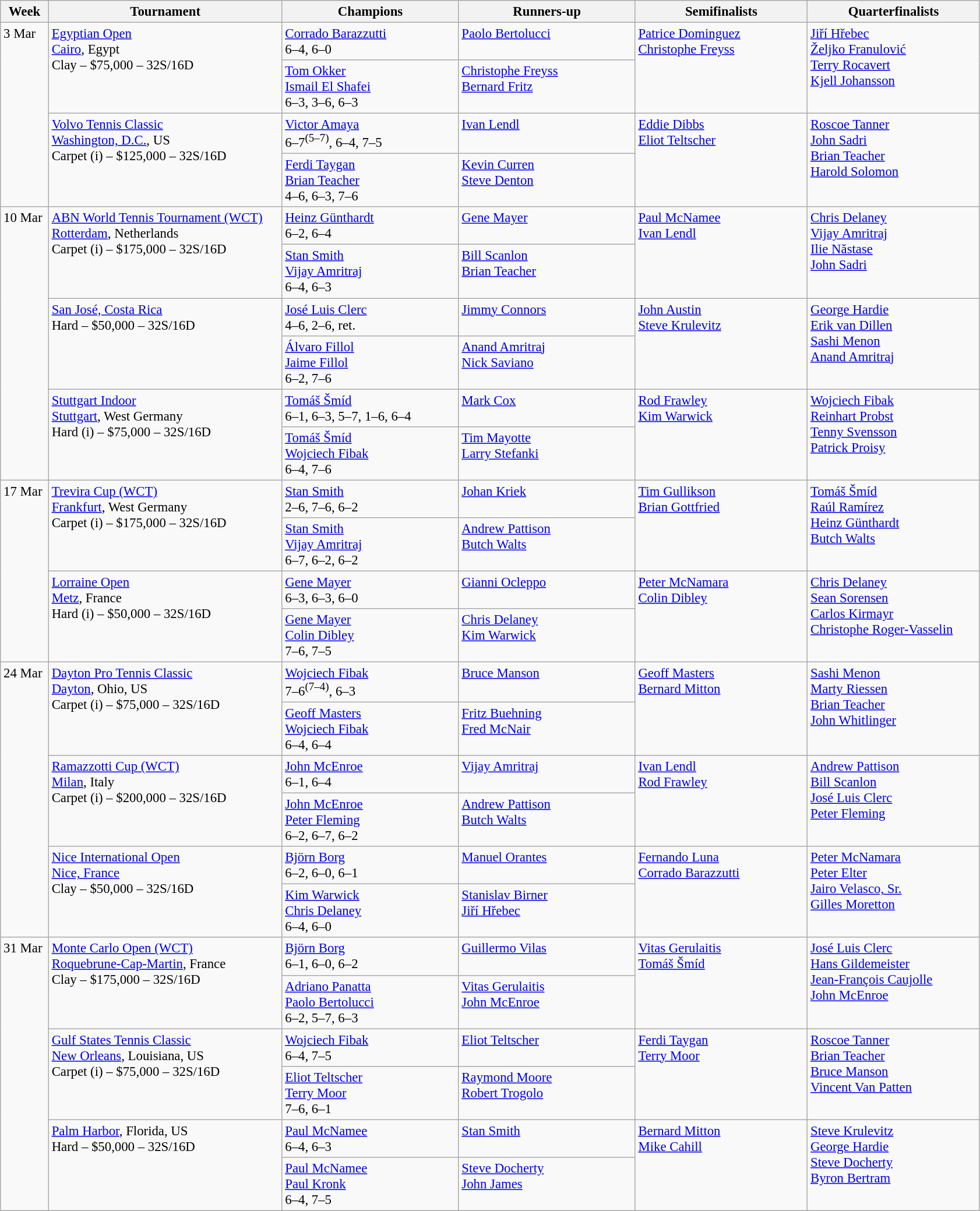<table class=wikitable style=font-size:95%>
<tr>
<th style="width:48px;">Week</th>
<th style="width:260px;">Tournament</th>
<th style="width:195px;">Champions</th>
<th style="width:195px;">Runners-up</th>
<th style="width:190px;">Semifinalists</th>
<th style="width:190px;">Quarterfinalists</th>
</tr>
<tr valign=top>
<td rowspan=4>3 Mar</td>
<td rowspan=2><a href='#'>Egyptian Open</a><br><a href='#'>Cairo</a>, Egypt <br> Clay – $75,000 – 32S/16D</td>
<td> <a href='#'>Corrado Barazzutti</a> <br> 6–4, 6–0</td>
<td> <a href='#'>Paolo Bertolucci</a></td>
<td rowspan=2> <a href='#'>Patrice Dominguez</a> <br>  <a href='#'>Christophe Freyss</a></td>
<td rowspan=2> <a href='#'>Jiří Hřebec</a> <br>  <a href='#'>Željko Franulović</a> <br>  <a href='#'>Terry Rocavert</a> <br>  <a href='#'>Kjell Johansson</a></td>
</tr>
<tr valign=top>
<td> <a href='#'>Tom Okker</a> <br>  <a href='#'>Ismail El Shafei</a> <br> 6–3, 3–6, 6–3</td>
<td> <a href='#'>Christophe Freyss</a> <br>  <a href='#'>Bernard Fritz</a></td>
</tr>
<tr valign=top>
<td rowspan=2><a href='#'>Volvo Tennis Classic</a> <br> <a href='#'>Washington, D.C.</a>, US <br> Carpet (i) – $125,000 – 32S/16D</td>
<td> <a href='#'>Victor Amaya</a> <br> 6–7<sup>(5–7)</sup>, 6–4, 7–5</td>
<td> <a href='#'>Ivan Lendl</a></td>
<td rowspan=2> <a href='#'>Eddie Dibbs</a> <br>  <a href='#'>Eliot Teltscher</a></td>
<td rowspan=2> <a href='#'>Roscoe Tanner</a> <br>  <a href='#'>John Sadri</a> <br>  <a href='#'>Brian Teacher</a> <br>  <a href='#'>Harold Solomon</a></td>
</tr>
<tr valign=top>
<td> <a href='#'>Ferdi Taygan</a> <br>  <a href='#'>Brian Teacher</a> <br> 4–6, 6–3, 7–6</td>
<td> <a href='#'>Kevin Curren</a> <br>  <a href='#'>Steve Denton</a></td>
</tr>
<tr valign=top>
<td rowspan=6>10 Mar</td>
<td rowspan=2><a href='#'>ABN World Tennis Tournament (WCT)</a> <br> <a href='#'>Rotterdam</a>, Netherlands <br> Carpet (i) – $175,000 – 32S/16D</td>
<td> <a href='#'>Heinz Günthardt</a> <br> 6–2, 6–4</td>
<td> <a href='#'>Gene Mayer</a></td>
<td rowspan=2> <a href='#'>Paul McNamee</a> <br>  <a href='#'>Ivan Lendl</a></td>
<td rowspan=2> <a href='#'>Chris Delaney</a> <br>  <a href='#'>Vijay Amritraj</a> <br>  <a href='#'>Ilie Năstase</a> <br>  <a href='#'>John Sadri</a></td>
</tr>
<tr valign=top>
<td> <a href='#'>Stan Smith</a> <br>  <a href='#'>Vijay Amritraj</a> <br> 6–4, 6–3</td>
<td> <a href='#'>Bill Scanlon</a> <br>  <a href='#'>Brian Teacher</a></td>
</tr>
<tr valign=top>
<td rowspan=2><a href='#'>San José, Costa Rica</a> <br> Hard – $50,000 – 32S/16D</td>
<td> <a href='#'>José Luis Clerc</a><br> 4–6, 2–6, ret.</td>
<td> <a href='#'>Jimmy Connors</a></td>
<td rowspan=2> <a href='#'>John Austin</a> <br>  <a href='#'>Steve Krulevitz</a></td>
<td rowspan=2> <a href='#'>George Hardie</a> <br>  <a href='#'>Erik van Dillen</a> <br>  <a href='#'>Sashi Menon</a> <br>  <a href='#'>Anand Amritraj</a></td>
</tr>
<tr valign=top>
<td> <a href='#'>Álvaro Fillol</a> <br>  <a href='#'>Jaime Fillol</a> <br> 6–2, 7–6</td>
<td> <a href='#'>Anand Amritraj</a> <br>  <a href='#'>Nick Saviano</a></td>
</tr>
<tr valign=top>
<td rowspan=2><a href='#'>Stuttgart Indoor</a> <br> <a href='#'>Stuttgart</a>, West Germany <br> Hard (i) – $75,000 – 32S/16D</td>
<td> <a href='#'>Tomáš Šmíd</a> <br> 6–1, 6–3, 5–7, 1–6, 6–4</td>
<td> <a href='#'>Mark Cox</a></td>
<td rowspan=2> <a href='#'>Rod Frawley</a> <br>  <a href='#'>Kim Warwick</a></td>
<td rowspan=2> <a href='#'>Wojciech Fibak</a> <br>  <a href='#'>Reinhart Probst</a> <br>  <a href='#'>Tenny Svensson</a> <br>  <a href='#'>Patrick Proisy</a></td>
</tr>
<tr valign=top>
<td> <a href='#'>Tomáš Šmíd</a> <br>  <a href='#'>Wojciech Fibak</a> <br> 6–4, 7–6</td>
<td> <a href='#'>Tim Mayotte</a> <br>  <a href='#'>Larry Stefanki</a></td>
</tr>
<tr valign=top>
<td rowspan=4>17 Mar</td>
<td rowspan=2><a href='#'>Trevira Cup (WCT)</a> <br> <a href='#'>Frankfurt</a>, West Germany <br> Carpet (i) – $175,000 – 32S/16D</td>
<td> <a href='#'>Stan Smith</a> <br> 2–6, 7–6, 6–2</td>
<td> <a href='#'>Johan Kriek</a></td>
<td rowspan=2> <a href='#'>Tim Gullikson</a> <br>  <a href='#'>Brian Gottfried</a></td>
<td rowspan=2> <a href='#'>Tomáš Šmíd</a> <br>  <a href='#'>Raúl Ramírez</a> <br>  <a href='#'>Heinz Günthardt</a> <br>  <a href='#'>Butch Walts</a></td>
</tr>
<tr valign=top>
<td> <a href='#'>Stan Smith</a> <br>  <a href='#'>Vijay Amritraj</a> <br> 6–7, 6–2, 6–2</td>
<td> <a href='#'>Andrew Pattison</a> <br>  <a href='#'>Butch Walts</a></td>
</tr>
<tr valign=top>
<td rowspan=2><a href='#'>Lorraine Open</a> <br> <a href='#'>Metz</a>, France <br> Hard (i) – $50,000 – 32S/16D</td>
<td> <a href='#'>Gene Mayer</a> <br> 6–3, 6–3, 6–0</td>
<td> <a href='#'>Gianni Ocleppo</a></td>
<td rowspan=2> <a href='#'>Peter McNamara</a> <br>  <a href='#'>Colin Dibley</a></td>
<td rowspan=2> <a href='#'>Chris Delaney</a> <br>  <a href='#'>Sean Sorensen</a> <br>  <a href='#'>Carlos Kirmayr</a> <br>  <a href='#'>Christophe Roger-Vasselin</a></td>
</tr>
<tr valign=top>
<td> <a href='#'>Gene Mayer</a> <br>  <a href='#'>Colin Dibley</a> <br> 7–6, 7–5</td>
<td> <a href='#'>Chris Delaney</a> <br>  <a href='#'>Kim Warwick</a></td>
</tr>
<tr valign=top>
<td rowspan=6>24 Mar</td>
<td rowspan=2><a href='#'>Dayton Pro Tennis Classic</a> <br> <a href='#'>Dayton</a>, Ohio, US <br> Carpet (i) – $75,000 – 32S/16D</td>
<td> <a href='#'>Wojciech Fibak</a> <br> 7–6<sup>(7–4)</sup>, 6–3</td>
<td> <a href='#'>Bruce Manson</a></td>
<td rowspan=2> <a href='#'>Geoff Masters</a> <br>  <a href='#'>Bernard Mitton</a></td>
<td rowspan=2> <a href='#'>Sashi Menon</a> <br>  <a href='#'>Marty Riessen</a> <br>  <a href='#'>Brian Teacher</a> <br>  <a href='#'>John Whitlinger</a></td>
</tr>
<tr valign=top>
<td> <a href='#'>Geoff Masters</a> <br>  <a href='#'>Wojciech Fibak</a> <br> 6–4, 6–4</td>
<td> <a href='#'>Fritz Buehning</a> <br>  <a href='#'>Fred McNair</a></td>
</tr>
<tr valign=top>
<td rowspan=2><a href='#'>Ramazzotti Cup (WCT)</a> <br> <a href='#'>Milan</a>, Italy <br> Carpet (i) – $200,000 – 32S/16D</td>
<td> <a href='#'>John McEnroe</a> <br> 6–1, 6–4</td>
<td> <a href='#'>Vijay Amritraj</a></td>
<td rowspan=2> <a href='#'>Ivan Lendl</a> <br>  <a href='#'>Rod Frawley</a></td>
<td rowspan=2> <a href='#'>Andrew Pattison</a> <br>  <a href='#'>Bill Scanlon</a> <br>  <a href='#'>José Luis Clerc</a> <br>  <a href='#'>Peter Fleming</a></td>
</tr>
<tr valign=top>
<td> <a href='#'>John McEnroe</a> <br>  <a href='#'>Peter Fleming</a> <br> 6–2, 6–7, 6–2</td>
<td> <a href='#'>Andrew Pattison</a> <br>  <a href='#'>Butch Walts</a></td>
</tr>
<tr valign=top>
<td rowspan=2><a href='#'>Nice International Open</a> <br> <a href='#'>Nice, France</a> <br> Clay – $50,000 – 32S/16D</td>
<td> <a href='#'>Björn Borg</a> <br> 6–2, 6–0, 6–1</td>
<td> <a href='#'>Manuel Orantes</a></td>
<td rowspan=2> <a href='#'>Fernando Luna</a> <br>  <a href='#'>Corrado Barazzutti</a></td>
<td rowspan=2> <a href='#'>Peter McNamara</a> <br>  <a href='#'>Peter Elter</a> <br>  <a href='#'>Jairo Velasco, Sr.</a> <br>  <a href='#'>Gilles Moretton</a></td>
</tr>
<tr valign=top>
<td> <a href='#'>Kim Warwick</a> <br>  <a href='#'>Chris Delaney</a> <br> 6–4, 6–0</td>
<td> <a href='#'>Stanislav Birner</a> <br>  <a href='#'>Jiří Hřebec</a></td>
</tr>
<tr valign=top>
<td rowspan=6>31 Mar</td>
<td rowspan=2><a href='#'>Monte Carlo Open (WCT)</a> <br> <a href='#'>Roquebrune-Cap-Martin</a>, France <br> Clay – $175,000 – 32S/16D</td>
<td> <a href='#'>Björn Borg</a> <br> 6–1, 6–0, 6–2</td>
<td> <a href='#'>Guillermo Vilas</a></td>
<td rowspan=2> <a href='#'>Vitas Gerulaitis</a> <br>  <a href='#'>Tomáš Šmíd</a></td>
<td rowspan=2> <a href='#'>José Luis Clerc</a> <br>  <a href='#'>Hans Gildemeister</a> <br>  <a href='#'>Jean-François Caujolle</a> <br>  <a href='#'>John McEnroe</a></td>
</tr>
<tr valign=top>
<td> <a href='#'>Adriano Panatta</a> <br>  <a href='#'>Paolo Bertolucci</a> <br> 6–2, 5–7, 6–3</td>
<td> <a href='#'>Vitas Gerulaitis</a> <br>  <a href='#'>John McEnroe</a></td>
</tr>
<tr valign=top>
<td rowspan=2><a href='#'>Gulf States Tennis Classic</a> <br> <a href='#'>New Orleans</a>, Louisiana, US <br> Carpet (i) – $75,000 – 32S/16D</td>
<td> <a href='#'>Wojciech Fibak</a> <br> 6–4, 7–5</td>
<td> <a href='#'>Eliot Teltscher</a></td>
<td rowspan=2> <a href='#'>Ferdi Taygan</a> <br>  <a href='#'>Terry Moor</a></td>
<td rowspan=2> <a href='#'>Roscoe Tanner</a> <br>  <a href='#'>Brian Teacher</a> <br>  <a href='#'>Bruce Manson</a> <br>  <a href='#'>Vincent Van Patten</a></td>
</tr>
<tr valign=top>
<td> <a href='#'>Eliot Teltscher</a> <br>  <a href='#'>Terry Moor</a> <br> 7–6, 6–1</td>
<td> <a href='#'>Raymond Moore</a> <br>  <a href='#'>Robert Trogolo</a></td>
</tr>
<tr valign=top>
<td rowspan=2><a href='#'>Palm Harbor</a>, Florida, US <br> Hard – $50,000 – 32S/16D</td>
<td> <a href='#'>Paul McNamee</a> <br> 6–4, 6–3</td>
<td> <a href='#'>Stan Smith</a></td>
<td rowspan=2> <a href='#'>Bernard Mitton</a> <br>  <a href='#'>Mike Cahill</a></td>
<td rowspan=2> <a href='#'>Steve Krulevitz</a> <br>  <a href='#'>George Hardie</a> <br>  <a href='#'>Steve Docherty</a> <br>  <a href='#'>Byron Bertram</a></td>
</tr>
<tr valign=top>
<td> <a href='#'>Paul McNamee</a> <br>  <a href='#'>Paul Kronk</a> <br> 6–4, 7–5</td>
<td> <a href='#'>Steve Docherty</a> <br>  <a href='#'>John James</a></td>
</tr>
</table>
